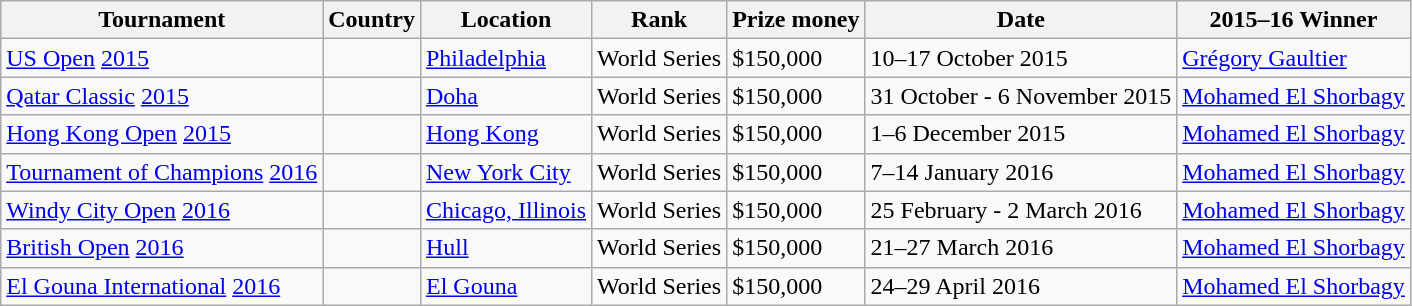<table class=wikitable>
<tr>
<th>Tournament</th>
<th>Country</th>
<th>Location</th>
<th>Rank</th>
<th>Prize money</th>
<th>Date</th>
<th>2015–16 Winner</th>
</tr>
<tr>
<td><a href='#'>US Open</a> <a href='#'>2015</a></td>
<td></td>
<td><a href='#'>Philadelphia</a></td>
<td>World Series</td>
<td>$150,000</td>
<td>10–17 October 2015</td>
<td> <a href='#'>Grégory Gaultier</a></td>
</tr>
<tr>
<td><a href='#'>Qatar Classic</a> <a href='#'>2015</a></td>
<td></td>
<td><a href='#'>Doha</a></td>
<td>World Series</td>
<td>$150,000</td>
<td>31 October - 6 November 2015</td>
<td> <a href='#'>Mohamed El Shorbagy</a></td>
</tr>
<tr>
<td><a href='#'>Hong Kong Open</a> <a href='#'>2015</a></td>
<td></td>
<td><a href='#'>Hong Kong</a></td>
<td>World Series</td>
<td>$150,000</td>
<td>1–6 December 2015</td>
<td> <a href='#'>Mohamed El Shorbagy</a></td>
</tr>
<tr>
<td><a href='#'>Tournament of Champions</a> <a href='#'>2016</a></td>
<td></td>
<td><a href='#'>New York City</a></td>
<td>World Series</td>
<td>$150,000</td>
<td>7–14 January 2016</td>
<td> <a href='#'>Mohamed El Shorbagy</a></td>
</tr>
<tr>
<td><a href='#'>Windy City Open</a> <a href='#'>2016</a></td>
<td></td>
<td><a href='#'>Chicago, Illinois</a></td>
<td>World Series</td>
<td>$150,000</td>
<td>25 February - 2 March 2016</td>
<td> <a href='#'>Mohamed El Shorbagy</a></td>
</tr>
<tr>
<td><a href='#'>British Open</a> <a href='#'>2016</a></td>
<td></td>
<td><a href='#'>Hull</a></td>
<td>World Series</td>
<td>$150,000</td>
<td>21–27 March 2016</td>
<td> <a href='#'>Mohamed El Shorbagy</a></td>
</tr>
<tr>
<td><a href='#'>El Gouna International</a> <a href='#'>2016</a></td>
<td></td>
<td><a href='#'>El Gouna</a></td>
<td>World Series</td>
<td>$150,000</td>
<td>24–29 April 2016</td>
<td> <a href='#'>Mohamed El Shorbagy</a></td>
</tr>
</table>
